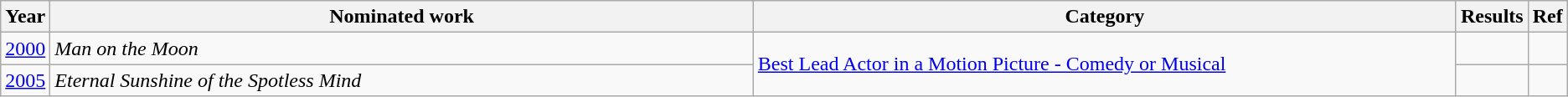<table class="wikitable">
<tr>
<th scope="col" style="width:1em;">Year</th>
<th scope="col" style="width:35em;">Nominated work</th>
<th scope="col" style="width:35em;">Category</th>
<th scope="col" style="width:1em;">Results</th>
<th scope="col" style="width:1em;">Ref</th>
</tr>
<tr>
<td><a href='#'>2000</a></td>
<td><em>Man on the Moon</em></td>
<td rowspan="2"><a href='#'>Best Lead Actor in a Motion Picture - Comedy or Musical</a></td>
<td></td>
<td></td>
</tr>
<tr>
<td><a href='#'>2005</a></td>
<td><em>Eternal Sunshine of the Spotless Mind</em></td>
<td></td>
<td></td>
</tr>
</table>
